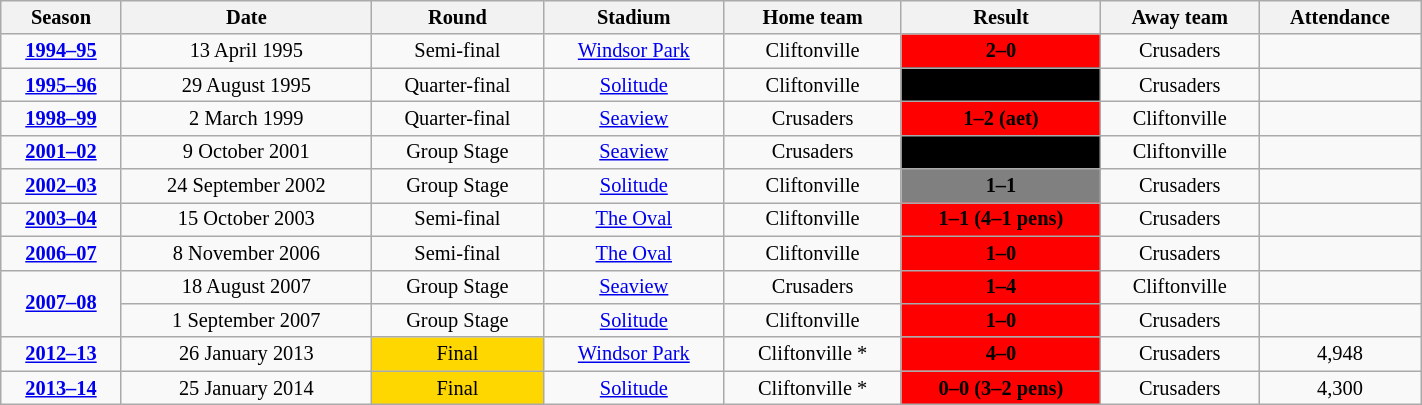<table class="wikitable" style="text-align: center; width: 75%; font-size: 85%">
<tr>
<th>Season</th>
<th>Date</th>
<th>Round</th>
<th>Stadium</th>
<th>Home team</th>
<th>Result</th>
<th>Away team</th>
<th>Attendance</th>
</tr>
<tr>
<td><strong><a href='#'>1994–95</a></strong></td>
<td>13 April 1995</td>
<td>Semi-final</td>
<td><a href='#'>Windsor Park</a></td>
<td>Cliftonville</td>
<td style="text-align: center;" bgcolor=red><span><strong>2–0</strong></span></td>
<td>Crusaders</td>
<td></td>
</tr>
<tr>
<td><strong><a href='#'>1995–96</a></strong></td>
<td>29 August 1995</td>
<td>Quarter-final</td>
<td><a href='#'>Solitude</a></td>
<td>Cliftonville</td>
<td style="text-align: center;" bgcolor=black><span><strong>0–0  (0–3 pens)</strong></span></td>
<td>Crusaders</td>
<td></td>
</tr>
<tr>
<td><strong><a href='#'>1998–99</a></strong></td>
<td>2 March 1999</td>
<td>Quarter-final</td>
<td><a href='#'>Seaview</a></td>
<td>Crusaders</td>
<td style="text-align: center;" bgcolor=red><span><strong>1–2 (aet)</strong></span></td>
<td>Cliftonville</td>
<td></td>
</tr>
<tr>
<td><strong><a href='#'>2001–02</a></strong></td>
<td>9 October 2001</td>
<td>Group Stage</td>
<td><a href='#'>Seaview</a></td>
<td>Crusaders</td>
<td style="text-align: center;" bgcolor=black><span><strong>2–0</strong></span></td>
<td>Cliftonville</td>
<td></td>
</tr>
<tr>
<td><strong><a href='#'>2002–03</a></strong></td>
<td>24 September 2002</td>
<td>Group Stage</td>
<td><a href='#'>Solitude</a></td>
<td>Cliftonville</td>
<td style="text-align: center;" bgcolor=808080><span><strong>1–1</strong></span></td>
<td>Crusaders</td>
<td></td>
</tr>
<tr>
<td><strong><a href='#'>2003–04</a></strong></td>
<td>15 October 2003</td>
<td>Semi-final</td>
<td><a href='#'>The Oval</a></td>
<td>Cliftonville</td>
<td style="text-align: center;" bgcolor=red><span><strong>1–1</strong> <strong>(4–1 pens)</strong></span></td>
<td>Crusaders</td>
<td></td>
</tr>
<tr>
<td><strong><a href='#'>2006–07</a></strong></td>
<td>8 November 2006</td>
<td>Semi-final</td>
<td><a href='#'>The Oval</a></td>
<td>Cliftonville</td>
<td style="text-align: center;" bgcolor=red><span><strong>1–0</strong></span></td>
<td>Crusaders</td>
<td></td>
</tr>
<tr>
<td rowspan=2><strong><a href='#'>2007–08</a></strong></td>
<td>18 August 2007</td>
<td>Group Stage</td>
<td><a href='#'>Seaview</a></td>
<td>Crusaders</td>
<td style="text-align: center;" bgcolor=red><span><strong>1–4</strong></span></td>
<td>Cliftonville</td>
<td></td>
</tr>
<tr>
<td>1 September 2007</td>
<td>Group Stage</td>
<td><a href='#'>Solitude</a></td>
<td>Cliftonville</td>
<td style="text-align: center;" bgcolor=red><span><strong>1–0</strong></span></td>
<td>Crusaders</td>
<td></td>
</tr>
<tr>
<td><strong><a href='#'>2012–13</a></strong></td>
<td>26 January 2013</td>
<td style="background:gold;">Final</td>
<td><a href='#'>Windsor Park</a></td>
<td>Cliftonville *</td>
<td style="text-align: center;" bgcolor=red><span><strong>4–0</strong></span></td>
<td>Crusaders</td>
<td>4,948</td>
</tr>
<tr>
<td><strong><a href='#'>2013–14</a></strong></td>
<td>25 January 2014</td>
<td style="background:gold;">Final</td>
<td><a href='#'>Solitude</a></td>
<td>Cliftonville *</td>
<td style="text-align: center;" bgcolor=red><span><strong>0–0</strong> <strong>(3–2 pens)</strong></span></td>
<td>Crusaders</td>
<td>4,300</td>
</tr>
</table>
